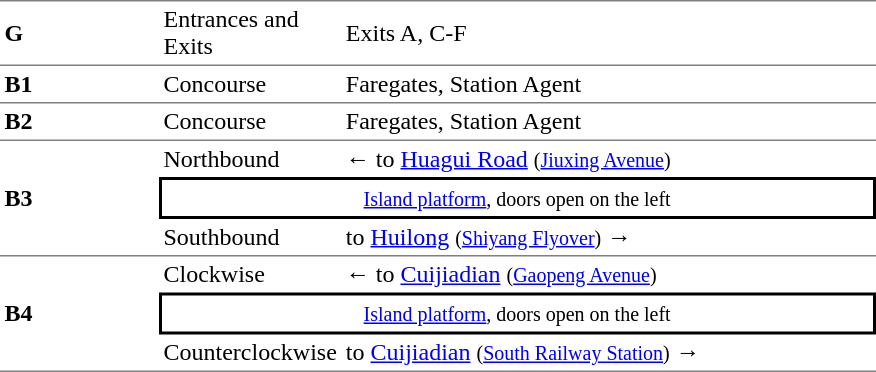<table cellspacing=0 cellpadding=3>
<tr>
<td style="border-top:solid 1px gray;border-bottom:solid 1px gray;" width=100><strong>G</strong></td>
<td style="border-top:solid 1px gray;border-bottom:solid 1px gray;" width=100>Entrances and Exits</td>
<td style="border-top:solid 1px gray;border-bottom:solid 1px gray;" width=350>Exits A, C-F</td>
</tr>
<tr>
<td style="border-top:solid 0px gray;border-bottom:solid 1px gray;" width=100><strong>B1</strong></td>
<td style="border-top:solid 0px gray;border-bottom:solid 1px gray;" width=100>Concourse</td>
<td style="border-top:solid 0px gray;border-bottom:solid 1px gray;" width=350>Faregates, Station Agent</td>
</tr>
<tr>
<td style="border-top:solid 0px gray;border-bottom:solid 1px gray;" width=100><strong>B2</strong></td>
<td style="border-top:solid 0px gray;border-bottom:solid 1px gray;" width=100>Concourse</td>
<td style="border-top:solid 0px gray;border-bottom:solid 1px gray;" width=350>Faregates, Station Agent</td>
</tr>
<tr>
<td style="border-bottom:solid 1px gray;" rowspan=3><strong>B3</strong></td>
<td>Northbound</td>
<td>←  to <a href='#'>Huagui Road</a> <small>(<a href='#'>Jiuxing Avenue</a>)</small></td>
</tr>
<tr>
<td style="border-right:solid 2px black;border-left:solid 2px black;border-top:solid 2px black;border-bottom:solid 2px black;text-align:center;" colspan=2><small><a href='#'>Island platform</a>, doors open on the left</small></td>
</tr>
<tr>
<td style="border-bottom:solid 1px gray;">Southbound</td>
<td style="border-bottom:solid 1px gray;">  to <a href='#'>Huilong</a> <small>(<a href='#'>Shiyang Flyover</a>)</small> →</td>
</tr>
<tr>
<td style="border-bottom:solid 1px gray;" rowspan=3><strong>B4</strong></td>
<td>Clockwise</td>
<td>←  to <a href='#'>Cuijiadian</a> <small>(<a href='#'>Gaopeng Avenue</a>)</small></td>
</tr>
<tr>
<td style="border-right:solid 2px black;border-left:solid 2px black;border-top:solid 2px black;border-bottom:solid 2px black;text-align:center;" colspan=2><small><a href='#'>Island platform</a>, doors open on the left</small></td>
</tr>
<tr>
<td style="border-bottom:solid 1px gray;">Counterclockwise</td>
<td style="border-bottom:solid 1px gray;">  to <a href='#'>Cuijiadian</a> <small>(<a href='#'>South Railway Station</a>)</small> →</td>
</tr>
</table>
